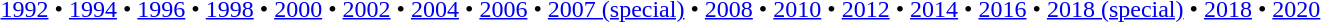<table id=toc class=toc summary=Contents>
<tr>
<td align=center><br><a href='#'>1992</a> • <a href='#'>1994</a> • <a href='#'>1996</a> • <a href='#'>1998</a> • <a href='#'>2000</a> • <a href='#'>2002</a> • <a href='#'>2004</a> • <a href='#'>2006</a> • <a href='#'>2007 (special)</a> • <a href='#'>2008</a> • <a href='#'>2010</a> • <a href='#'>2012</a> • <a href='#'>2014</a> • <a href='#'>2016</a> • <a href='#'>2018 (special)</a> • <a href='#'>2018</a> • <a href='#'>2020</a></td>
</tr>
</table>
